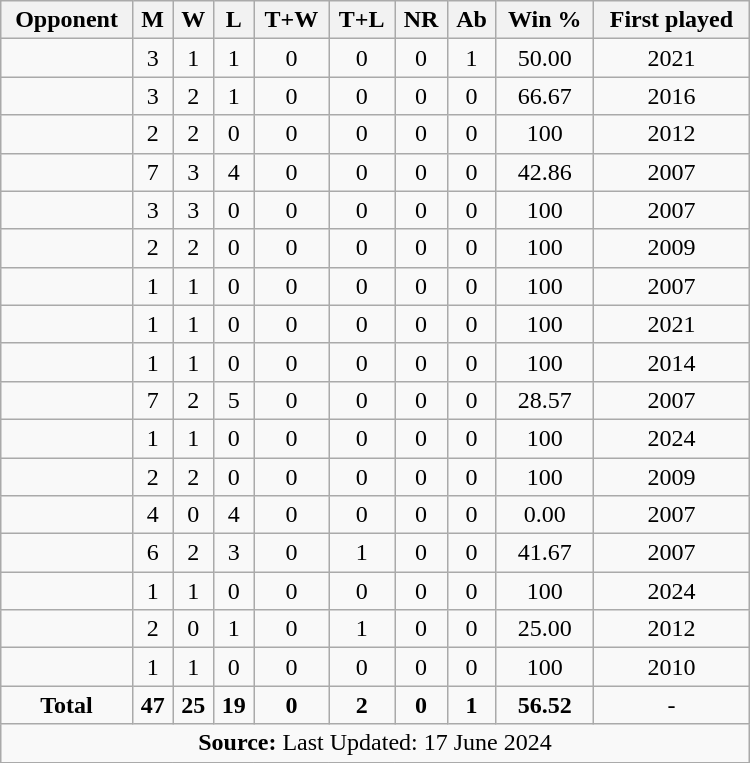<table class="wikitable" style="text-align: center; width: 500px;">
<tr>
<th>Opponent</th>
<th>M</th>
<th>W</th>
<th>L</th>
<th>T+W</th>
<th>T+L</th>
<th>NR</th>
<th>Ab</th>
<th>Win %</th>
<th>First played</th>
</tr>
<tr>
<td align="left"></td>
<td>3</td>
<td>1</td>
<td>1</td>
<td>0</td>
<td>0</td>
<td>0</td>
<td>1</td>
<td>50.00</td>
<td>2021</td>
</tr>
<tr>
<td align="left"></td>
<td>3</td>
<td>2</td>
<td>1</td>
<td>0</td>
<td>0</td>
<td>0</td>
<td>0</td>
<td>66.67</td>
<td>2016</td>
</tr>
<tr>
<td align="left"></td>
<td>2</td>
<td>2</td>
<td>0</td>
<td>0</td>
<td>0</td>
<td>0</td>
<td>0</td>
<td>100</td>
<td>2012</td>
</tr>
<tr>
<td align="left"></td>
<td>7</td>
<td>3</td>
<td>4</td>
<td>0</td>
<td>0</td>
<td>0</td>
<td>0</td>
<td>42.86</td>
<td>2007</td>
</tr>
<tr>
<td align="left"></td>
<td>3</td>
<td>3</td>
<td>0</td>
<td>0</td>
<td>0</td>
<td>0</td>
<td>0</td>
<td>100</td>
<td>2007</td>
</tr>
<tr>
<td align="left"></td>
<td>2</td>
<td>2</td>
<td>0</td>
<td>0</td>
<td>0</td>
<td>0</td>
<td>0</td>
<td>100</td>
<td>2009</td>
</tr>
<tr>
<td align="left"></td>
<td>1</td>
<td>1</td>
<td>0</td>
<td>0</td>
<td>0</td>
<td>0</td>
<td>0</td>
<td>100</td>
<td>2007</td>
</tr>
<tr>
<td align="left"></td>
<td>1</td>
<td>1</td>
<td>0</td>
<td>0</td>
<td>0</td>
<td>0</td>
<td>0</td>
<td>100</td>
<td>2021</td>
</tr>
<tr>
<td align="left"></td>
<td>1</td>
<td>1</td>
<td>0</td>
<td>0</td>
<td>0</td>
<td>0</td>
<td>0</td>
<td>100</td>
<td>2014</td>
</tr>
<tr>
<td align="left"></td>
<td>7</td>
<td>2</td>
<td>5</td>
<td>0</td>
<td>0</td>
<td>0</td>
<td>0</td>
<td>28.57</td>
<td>2007</td>
</tr>
<tr>
<td align="left"></td>
<td>1</td>
<td>1</td>
<td>0</td>
<td>0</td>
<td>0</td>
<td>0</td>
<td>0</td>
<td>100</td>
<td>2024</td>
</tr>
<tr>
<td align="left"></td>
<td>2</td>
<td>2</td>
<td>0</td>
<td>0</td>
<td>0</td>
<td>0</td>
<td>0</td>
<td>100</td>
<td>2009</td>
</tr>
<tr>
<td align="left"></td>
<td>4</td>
<td>0</td>
<td>4</td>
<td>0</td>
<td>0</td>
<td>0</td>
<td>0</td>
<td>0.00</td>
<td>2007</td>
</tr>
<tr>
<td align="left"></td>
<td>6</td>
<td>2</td>
<td>3</td>
<td>0</td>
<td>1</td>
<td>0</td>
<td>0</td>
<td>41.67</td>
<td>2007</td>
</tr>
<tr>
<td align="left"></td>
<td>1</td>
<td>1</td>
<td>0</td>
<td>0</td>
<td>0</td>
<td>0</td>
<td>0</td>
<td>100</td>
<td>2024</td>
</tr>
<tr>
<td align="left"></td>
<td>2</td>
<td>0</td>
<td>1</td>
<td>0</td>
<td>1</td>
<td>0</td>
<td>0</td>
<td>25.00</td>
<td>2012</td>
</tr>
<tr>
<td align="left"></td>
<td>1</td>
<td>1</td>
<td>0</td>
<td>0</td>
<td>0</td>
<td>0</td>
<td>0</td>
<td>100</td>
<td>2010</td>
</tr>
<tr>
<td><strong>Total</strong></td>
<td><strong>47</strong></td>
<td><strong>25</strong></td>
<td><strong>19</strong></td>
<td><strong>0</strong></td>
<td><strong>2</strong></td>
<td><strong>0</strong></td>
<td><strong>1</strong></td>
<td><strong>56.52</strong></td>
<td>-</td>
</tr>
<tr>
<td colspan="10"><strong>Source:</strong> Last Updated: 17 June 2024</td>
</tr>
<tr>
</tr>
</table>
